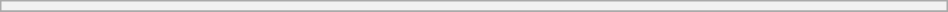<table class="wikitable sortable collapsible collapsed" style="min-width:50%">
<tr>
<th colspan=6 style="font-size:88%"><a href='#'></a></th>
</tr>
<tr>
</tr>
</table>
